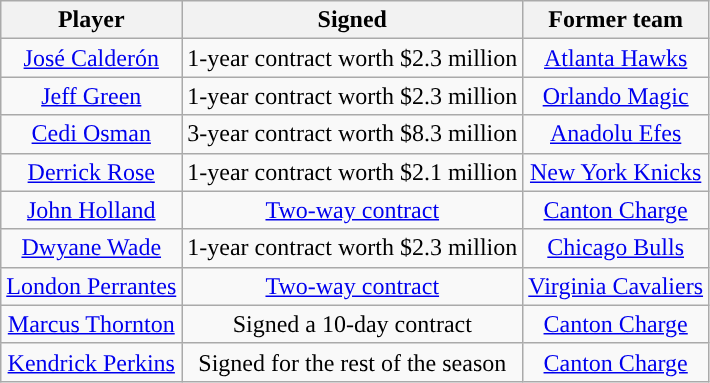<table class="wikitable sortable sortable" style="text-align: center">
<tr>
<th>Player</th>
<th>Signed</th>
<th>Former team</th>
</tr>
<tr style="text-align: center">
<td><a href='#'>José Calderón</a></td>
<td>1-year contract worth $2.3 million</td>
<td><a href='#'>Atlanta Hawks</a></td>
</tr>
<tr style="text-align: center">
<td><a href='#'>Jeff Green</a></td>
<td>1-year contract worth $2.3 million</td>
<td><a href='#'>Orlando Magic</a></td>
</tr>
<tr style="text-align: center">
<td><a href='#'>Cedi Osman</a></td>
<td>3-year contract worth $8.3 million</td>
<td> <a href='#'>Anadolu Efes</a></td>
</tr>
<tr style="text-align: center">
<td><a href='#'>Derrick Rose</a></td>
<td>1-year contract worth $2.1 million</td>
<td><a href='#'>New York Knicks</a></td>
</tr>
<tr style="text-align: center">
<td><a href='#'>John Holland</a></td>
<td><a href='#'>Two-way contract</a></td>
<td><a href='#'>Canton Charge</a></td>
</tr>
<tr style="text-align: center">
<td><a href='#'>Dwyane Wade</a></td>
<td>1-year contract worth $2.3 million</td>
<td><a href='#'>Chicago Bulls</a></td>
</tr>
<tr style="text-align: center">
<td><a href='#'>London Perrantes</a></td>
<td><a href='#'>Two-way contract</a></td>
<td><a href='#'>Virginia Cavaliers</a></td>
</tr>
<tr style="text-align: center">
<td><a href='#'>Marcus Thornton</a></td>
<td>Signed a 10-day contract</td>
<td><a href='#'>Canton Charge</a></td>
</tr>
<tr style="text-align: center">
<td><a href='#'>Kendrick Perkins</a></td>
<td>Signed for the rest of the season</td>
<td><a href='#'>Canton Charge</a></td>
</tr>
</table>
